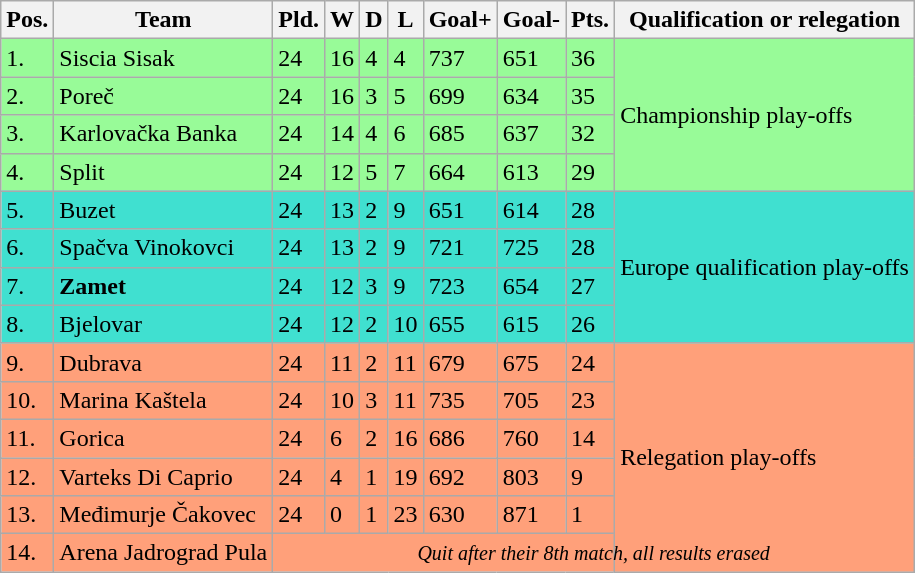<table class="wikitable">
<tr>
<th>Pos.</th>
<th>Team</th>
<th>Pld.</th>
<th>W</th>
<th>D</th>
<th>L</th>
<th>Goal+</th>
<th>Goal-</th>
<th>Pts.</th>
<th>Qualification or relegation</th>
</tr>
<tr style="background:palegreen;">
<td>1.</td>
<td>Siscia Sisak</td>
<td>24</td>
<td>16</td>
<td>4</td>
<td>4</td>
<td>737</td>
<td>651</td>
<td>36</td>
<td rowspan="4">Championship play-offs</td>
</tr>
<tr style="background:palegreen;">
<td>2.</td>
<td>Poreč</td>
<td>24</td>
<td>16</td>
<td>3</td>
<td>5</td>
<td>699</td>
<td>634</td>
<td>35</td>
</tr>
<tr style="background:palegreen;">
<td>3.</td>
<td>Karlovačka Banka</td>
<td>24</td>
<td>14</td>
<td>4</td>
<td>6</td>
<td>685</td>
<td>637</td>
<td>32</td>
</tr>
<tr style="background:palegreen;">
<td>4.</td>
<td>Split</td>
<td>24</td>
<td>12</td>
<td>5</td>
<td>7</td>
<td>664</td>
<td>613</td>
<td>29</td>
</tr>
<tr style="background:turquoise;">
<td>5.</td>
<td>Buzet</td>
<td>24</td>
<td>13</td>
<td>2</td>
<td>9</td>
<td>651</td>
<td>614</td>
<td>28</td>
<td rowspan="4">Europe qualification play-offs</td>
</tr>
<tr style="background:turquoise;">
<td>6.</td>
<td>Spačva Vinokovci</td>
<td>24</td>
<td>13</td>
<td>2</td>
<td>9</td>
<td>721</td>
<td>725</td>
<td>28</td>
</tr>
<tr style="background:turquoise;">
<td>7.</td>
<td><strong>Zamet</strong></td>
<td>24</td>
<td>12</td>
<td>3</td>
<td>9</td>
<td>723</td>
<td>654</td>
<td>27</td>
</tr>
<tr style="background:turquoise;">
<td>8.</td>
<td>Bjelovar</td>
<td>24</td>
<td>12</td>
<td>2</td>
<td>10</td>
<td>655</td>
<td>615</td>
<td>26</td>
</tr>
<tr style="background:lightsalmon;">
<td>9.</td>
<td>Dubrava</td>
<td>24</td>
<td>11</td>
<td>2</td>
<td>11</td>
<td>679</td>
<td>675</td>
<td>24</td>
<td rowspan="6">Relegation play-offs</td>
</tr>
<tr style="background:lightsalmon;">
<td>10.</td>
<td>Marina Kaštela</td>
<td>24</td>
<td>10</td>
<td>3</td>
<td>11</td>
<td>735</td>
<td>705</td>
<td>23</td>
</tr>
<tr style="background:lightsalmon;">
<td>11.</td>
<td>Gorica</td>
<td>24</td>
<td>6</td>
<td>2</td>
<td>16</td>
<td>686</td>
<td>760</td>
<td>14</td>
</tr>
<tr style="background:lightsalmon;">
<td>12.</td>
<td>Varteks Di Caprio</td>
<td>24</td>
<td>4</td>
<td>1</td>
<td>19</td>
<td>692</td>
<td>803</td>
<td>9</td>
</tr>
<tr style="background:lightsalmon;">
<td>13.</td>
<td>Međimurje Čakovec</td>
<td>24</td>
<td>0</td>
<td>1</td>
<td>23</td>
<td>630</td>
<td>871</td>
<td>1</td>
</tr>
<tr style="background:lightsalmon;">
<td>14.</td>
<td>Arena Jadrograd Pula</td>
<td colspan="9" align="center"><small><em> Quit after their 8th match, all results erased </em></small></td>
</tr>
</table>
